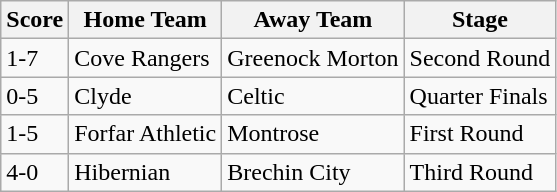<table class="wikitable">
<tr>
<th>Score</th>
<th>Home Team</th>
<th>Away Team</th>
<th>Stage</th>
</tr>
<tr>
<td>1-7</td>
<td>Cove Rangers</td>
<td>Greenock Morton</td>
<td>Second Round</td>
</tr>
<tr>
<td>0-5</td>
<td>Clyde</td>
<td>Celtic</td>
<td>Quarter Finals</td>
</tr>
<tr>
<td>1-5</td>
<td>Forfar Athletic</td>
<td>Montrose</td>
<td>First Round</td>
</tr>
<tr>
<td>4-0</td>
<td>Hibernian</td>
<td>Brechin City</td>
<td>Third Round</td>
</tr>
</table>
